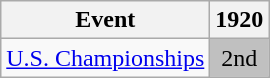<table class="wikitable">
<tr>
<th>Event</th>
<th>1920</th>
</tr>
<tr>
<td><a href='#'>U.S. Championships</a></td>
<td align="center" bgcolor="silver">2nd</td>
</tr>
</table>
